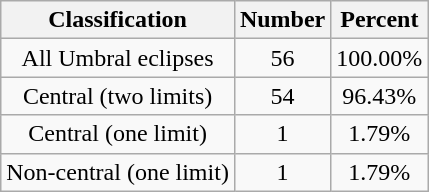<table class="wikitable sortable">
<tr align=center>
<th>Classification</th>
<th>Number</th>
<th>Percent</th>
</tr>
<tr align=center>
<td>All Umbral eclipses</td>
<td>56</td>
<td>100.00%</td>
</tr>
<tr align=center>
<td>Central (two limits)</td>
<td>54</td>
<td>96.43%</td>
</tr>
<tr align=center>
<td>Central (one limit)</td>
<td>1</td>
<td>1.79%</td>
</tr>
<tr align=center>
<td>Non-central (one limit)</td>
<td>1</td>
<td>1.79%</td>
</tr>
</table>
